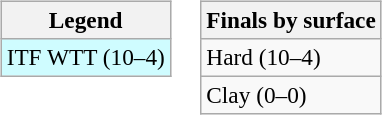<table>
<tr valign=top>
<td><br><table class="wikitable" style=font-size:97%>
<tr>
<th>Legend</th>
</tr>
<tr style="background:#cffcff;">
<td>ITF WTT (10–4)</td>
</tr>
</table>
</td>
<td><br><table class="wikitable" style=font-size:97%>
<tr>
<th>Finals by surface</th>
</tr>
<tr>
<td>Hard (10–4)</td>
</tr>
<tr>
<td>Clay (0–0)</td>
</tr>
</table>
</td>
</tr>
</table>
